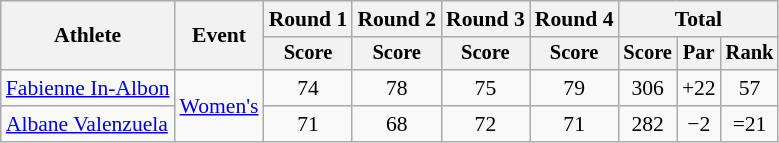<table class=wikitable style="font-size:90%;">
<tr>
<th rowspan=2>Athlete</th>
<th rowspan=2>Event</th>
<th>Round 1</th>
<th>Round 2</th>
<th>Round 3</th>
<th>Round 4</th>
<th colspan=3>Total</th>
</tr>
<tr style="font-size:95%">
<th>Score</th>
<th>Score</th>
<th>Score</th>
<th>Score</th>
<th>Score</th>
<th>Par</th>
<th>Rank</th>
</tr>
<tr align=center>
<td align=left><a href='#'>Fabienne In-Albon</a></td>
<td align=left rowspan=2><a href='#'>Women's</a></td>
<td>74</td>
<td>78</td>
<td>75</td>
<td>79</td>
<td>306</td>
<td>+22</td>
<td>57</td>
</tr>
<tr align=center>
<td align=left><a href='#'>Albane Valenzuela</a></td>
<td>71</td>
<td>68</td>
<td>72</td>
<td>71</td>
<td>282</td>
<td>−2</td>
<td>=21</td>
</tr>
</table>
